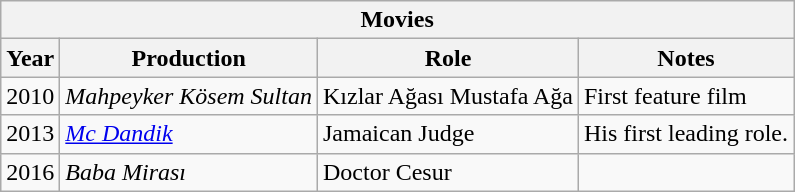<table class="wikitable">
<tr>
<th colspan="4">Movies</th>
</tr>
<tr>
<th>Year</th>
<th>Production</th>
<th>Role</th>
<th>Notes</th>
</tr>
<tr>
<td>2010</td>
<td><em>Mahpeyker Kösem Sultan</em></td>
<td>Kızlar Ağası Mustafa Ağa</td>
<td>First feature film</td>
</tr>
<tr>
<td>2013</td>
<td><em><a href='#'>Mc Dandik</a></em></td>
<td>Jamaican Judge</td>
<td>His first leading role.</td>
</tr>
<tr>
<td>2016</td>
<td><em>Baba Mirası</em></td>
<td>Doctor Cesur</td>
<td></td>
</tr>
</table>
